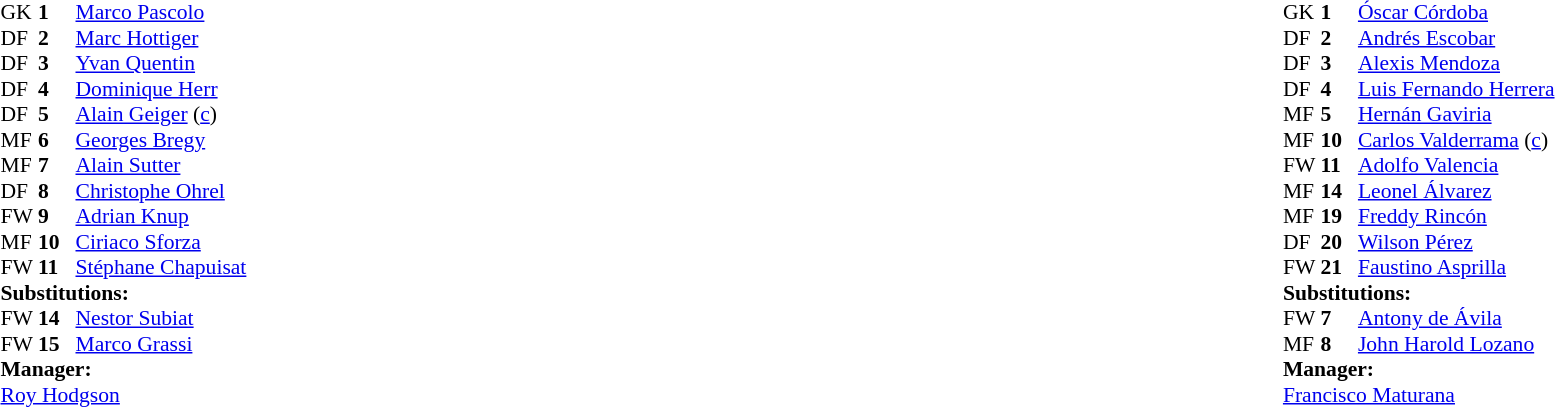<table width="100%">
<tr>
<td valign="top" width="50%"><br><table style="font-size: 90%" cellspacing="0" cellpadding="0">
<tr>
<th width="25"></th>
<th width="25"></th>
</tr>
<tr>
<td>GK</td>
<td><strong>1</strong></td>
<td><a href='#'>Marco Pascolo</a></td>
</tr>
<tr>
<td>DF</td>
<td><strong>2</strong></td>
<td><a href='#'>Marc Hottiger</a></td>
</tr>
<tr>
<td>DF</td>
<td><strong>3</strong></td>
<td><a href='#'>Yvan Quentin</a></td>
</tr>
<tr>
<td>DF</td>
<td><strong>4</strong></td>
<td><a href='#'>Dominique Herr</a></td>
</tr>
<tr>
<td>DF</td>
<td><strong>5</strong></td>
<td><a href='#'>Alain Geiger</a> (<a href='#'>c</a>)</td>
</tr>
<tr>
<td>MF</td>
<td><strong>6</strong></td>
<td><a href='#'>Georges Bregy</a></td>
<td></td>
</tr>
<tr>
<td>MF</td>
<td><strong>7</strong></td>
<td><a href='#'>Alain Sutter</a></td>
<td></td>
<td></td>
</tr>
<tr>
<td>DF</td>
<td><strong>8</strong></td>
<td><a href='#'>Christophe Ohrel</a></td>
</tr>
<tr>
<td>FW</td>
<td><strong>9</strong></td>
<td><a href='#'>Adrian Knup</a></td>
<td></td>
<td></td>
</tr>
<tr>
<td>MF</td>
<td><strong>10</strong></td>
<td><a href='#'>Ciriaco Sforza</a></td>
</tr>
<tr>
<td>FW</td>
<td><strong>11</strong></td>
<td><a href='#'>Stéphane Chapuisat</a></td>
</tr>
<tr>
<td colspan=3><strong>Substitutions:</strong></td>
</tr>
<tr>
<td>FW</td>
<td><strong>14</strong></td>
<td><a href='#'>Nestor Subiat</a></td>
<td></td>
<td></td>
</tr>
<tr>
<td>FW</td>
<td><strong>15</strong></td>
<td><a href='#'>Marco Grassi</a></td>
<td></td>
<td></td>
</tr>
<tr>
<td colspan=3><strong>Manager:</strong></td>
</tr>
<tr>
<td colspan="4"> <a href='#'>Roy Hodgson</a></td>
</tr>
</table>
</td>
<td></td>
<td valign="top" width="50%"><br><table style="font-size: 90%" cellspacing="0" cellpadding="0" align=center>
<tr>
<th width="25"></th>
<th width="25"></th>
</tr>
<tr>
<td>GK</td>
<td><strong>1</strong></td>
<td><a href='#'>Óscar Córdoba</a></td>
</tr>
<tr>
<td>DF</td>
<td><strong>2</strong></td>
<td><a href='#'>Andrés Escobar</a></td>
</tr>
<tr>
<td>DF</td>
<td><strong>3</strong></td>
<td><a href='#'>Alexis Mendoza</a></td>
</tr>
<tr>
<td>DF</td>
<td><strong>4</strong></td>
<td><a href='#'>Luis Fernando Herrera</a></td>
</tr>
<tr>
<td>MF</td>
<td><strong>5</strong></td>
<td><a href='#'>Hernán Gaviria</a></td>
<td></td>
<td></td>
</tr>
<tr>
<td>MF</td>
<td><strong>10</strong></td>
<td><a href='#'>Carlos Valderrama</a> (<a href='#'>c</a>)</td>
<td></td>
</tr>
<tr>
<td>FW</td>
<td><strong>11</strong></td>
<td><a href='#'>Adolfo Valencia</a></td>
<td></td>
<td></td>
</tr>
<tr>
<td>MF</td>
<td><strong>14</strong></td>
<td><a href='#'>Leonel Álvarez</a></td>
<td></td>
</tr>
<tr>
<td>MF</td>
<td><strong>19</strong></td>
<td><a href='#'>Freddy Rincón</a></td>
</tr>
<tr>
<td>DF</td>
<td><strong>20</strong></td>
<td><a href='#'>Wilson Pérez</a></td>
</tr>
<tr>
<td>FW</td>
<td><strong>21</strong></td>
<td><a href='#'>Faustino Asprilla</a></td>
</tr>
<tr>
<td colspan=3><strong>Substitutions:</strong></td>
</tr>
<tr>
<td>FW</td>
<td><strong>7</strong></td>
<td><a href='#'>Antony de Ávila</a></td>
<td></td>
<td></td>
</tr>
<tr>
<td>MF</td>
<td><strong>8</strong></td>
<td><a href='#'>John Harold Lozano</a></td>
<td></td>
<td></td>
</tr>
<tr>
<td colspan=3><strong>Manager:</strong></td>
</tr>
<tr>
<td colspan="4"><a href='#'>Francisco Maturana</a></td>
</tr>
</table>
</td>
</tr>
</table>
